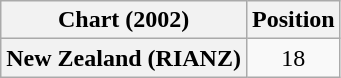<table class="wikitable plainrowheaders" style="text-align:center">
<tr>
<th>Chart (2002)</th>
<th>Position</th>
</tr>
<tr>
<th scope="row">New Zealand (RIANZ)</th>
<td>18</td>
</tr>
</table>
